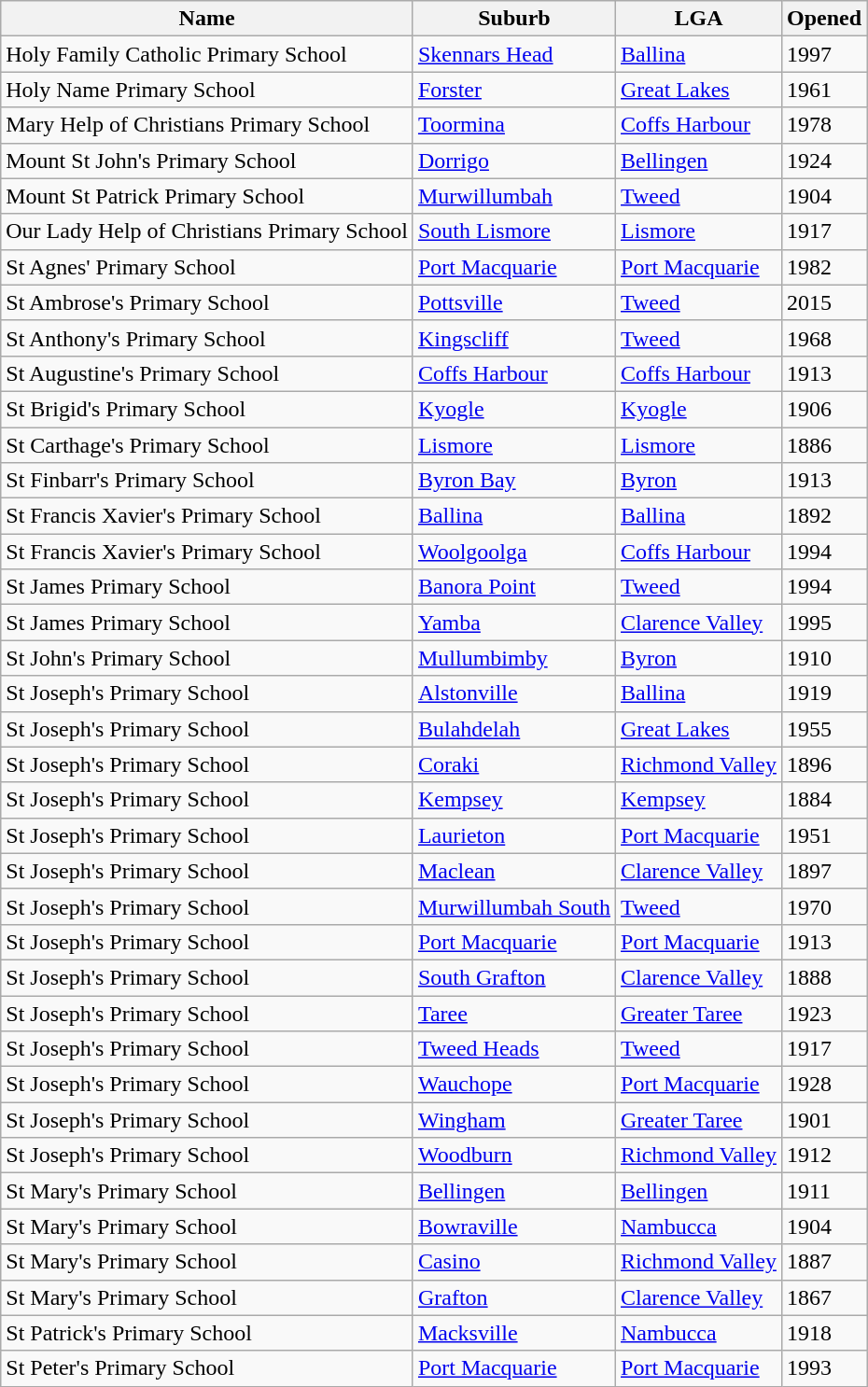<table class="wikitable sortable">
<tr>
<th>Name</th>
<th>Suburb</th>
<th>LGA</th>
<th>Opened</th>
</tr>
<tr>
<td>Holy Family Catholic Primary School</td>
<td><a href='#'>Skennars Head</a></td>
<td><a href='#'>Ballina</a></td>
<td>1997</td>
</tr>
<tr>
<td>Holy Name Primary School</td>
<td><a href='#'>Forster</a></td>
<td><a href='#'>Great Lakes</a></td>
<td>1961</td>
</tr>
<tr>
<td>Mary Help of Christians Primary School</td>
<td><a href='#'>Toormina</a></td>
<td><a href='#'>Coffs Harbour</a></td>
<td>1978</td>
</tr>
<tr>
<td>Mount St John's Primary School</td>
<td><a href='#'>Dorrigo</a></td>
<td><a href='#'>Bellingen</a></td>
<td>1924</td>
</tr>
<tr>
<td>Mount St Patrick Primary School</td>
<td><a href='#'>Murwillumbah</a></td>
<td><a href='#'>Tweed</a></td>
<td>1904</td>
</tr>
<tr>
<td>Our Lady Help of Christians Primary School</td>
<td><a href='#'>South Lismore</a></td>
<td><a href='#'>Lismore</a></td>
<td>1917</td>
</tr>
<tr>
<td>St Agnes' Primary School</td>
<td><a href='#'>Port Macquarie</a></td>
<td><a href='#'>Port Macquarie</a></td>
<td>1982</td>
</tr>
<tr>
<td>St Ambrose's Primary School</td>
<td><a href='#'>Pottsville</a></td>
<td><a href='#'>Tweed</a></td>
<td>2015</td>
</tr>
<tr>
<td>St Anthony's Primary School</td>
<td><a href='#'>Kingscliff</a></td>
<td><a href='#'>Tweed</a></td>
<td>1968</td>
</tr>
<tr>
<td>St Augustine's Primary School</td>
<td><a href='#'>Coffs Harbour</a></td>
<td><a href='#'>Coffs Harbour</a></td>
<td>1913</td>
</tr>
<tr>
<td>St Brigid's Primary School</td>
<td><a href='#'>Kyogle</a></td>
<td><a href='#'>Kyogle</a></td>
<td>1906</td>
</tr>
<tr>
<td>St Carthage's Primary School</td>
<td><a href='#'>Lismore</a></td>
<td><a href='#'>Lismore</a></td>
<td>1886</td>
</tr>
<tr>
<td>St Finbarr's Primary School</td>
<td><a href='#'>Byron Bay</a></td>
<td><a href='#'>Byron</a></td>
<td>1913</td>
</tr>
<tr>
<td>St Francis Xavier's Primary School</td>
<td><a href='#'>Ballina</a></td>
<td><a href='#'>Ballina</a></td>
<td>1892</td>
</tr>
<tr>
<td>St Francis Xavier's Primary School</td>
<td><a href='#'>Woolgoolga</a></td>
<td><a href='#'>Coffs Harbour</a></td>
<td>1994</td>
</tr>
<tr>
<td>St James Primary School</td>
<td><a href='#'>Banora Point</a></td>
<td><a href='#'>Tweed</a></td>
<td>1994</td>
</tr>
<tr>
<td>St James Primary School</td>
<td><a href='#'>Yamba</a></td>
<td><a href='#'>Clarence Valley</a></td>
<td>1995</td>
</tr>
<tr>
<td>St John's Primary School</td>
<td><a href='#'>Mullumbimby</a></td>
<td><a href='#'>Byron</a></td>
<td>1910</td>
</tr>
<tr>
<td>St Joseph's Primary School</td>
<td><a href='#'>Alstonville</a></td>
<td><a href='#'>Ballina</a></td>
<td>1919</td>
</tr>
<tr>
<td>St Joseph's Primary School</td>
<td><a href='#'>Bulahdelah</a></td>
<td><a href='#'>Great Lakes</a></td>
<td>1955</td>
</tr>
<tr>
<td>St Joseph's Primary School</td>
<td><a href='#'>Coraki</a></td>
<td><a href='#'>Richmond Valley</a></td>
<td>1896</td>
</tr>
<tr>
<td>St Joseph's Primary School</td>
<td><a href='#'>Kempsey</a></td>
<td><a href='#'>Kempsey</a></td>
<td>1884</td>
</tr>
<tr>
<td>St Joseph's Primary School</td>
<td><a href='#'>Laurieton</a></td>
<td><a href='#'>Port Macquarie</a></td>
<td>1951</td>
</tr>
<tr>
<td>St Joseph's Primary School</td>
<td><a href='#'>Maclean</a></td>
<td><a href='#'>Clarence Valley</a></td>
<td>1897</td>
</tr>
<tr>
<td>St Joseph's Primary School</td>
<td><a href='#'>Murwillumbah South</a></td>
<td><a href='#'>Tweed</a></td>
<td>1970</td>
</tr>
<tr>
<td>St Joseph's Primary School</td>
<td><a href='#'>Port Macquarie</a></td>
<td><a href='#'>Port Macquarie</a></td>
<td>1913</td>
</tr>
<tr>
<td>St Joseph's Primary School</td>
<td><a href='#'>South Grafton</a></td>
<td><a href='#'>Clarence Valley</a></td>
<td>1888</td>
</tr>
<tr>
<td>St Joseph's Primary School</td>
<td><a href='#'>Taree</a></td>
<td><a href='#'>Greater Taree</a></td>
<td>1923</td>
</tr>
<tr>
<td>St Joseph's Primary School</td>
<td><a href='#'>Tweed Heads</a></td>
<td><a href='#'>Tweed</a></td>
<td>1917</td>
</tr>
<tr>
<td>St Joseph's Primary School</td>
<td><a href='#'>Wauchope</a></td>
<td><a href='#'>Port Macquarie</a></td>
<td>1928</td>
</tr>
<tr>
<td>St Joseph's Primary School</td>
<td><a href='#'>Wingham</a></td>
<td><a href='#'>Greater Taree</a></td>
<td>1901</td>
</tr>
<tr>
<td>St Joseph's Primary School</td>
<td><a href='#'>Woodburn</a></td>
<td><a href='#'>Richmond Valley</a></td>
<td>1912</td>
</tr>
<tr>
<td>St Mary's Primary School</td>
<td><a href='#'>Bellingen</a></td>
<td><a href='#'>Bellingen</a></td>
<td>1911</td>
</tr>
<tr>
<td>St Mary's Primary School</td>
<td><a href='#'>Bowraville</a></td>
<td><a href='#'>Nambucca</a></td>
<td>1904</td>
</tr>
<tr>
<td>St Mary's Primary School</td>
<td><a href='#'>Casino</a></td>
<td><a href='#'>Richmond Valley</a></td>
<td>1887</td>
</tr>
<tr>
<td>St Mary's Primary School</td>
<td><a href='#'>Grafton</a></td>
<td><a href='#'>Clarence Valley</a></td>
<td>1867</td>
</tr>
<tr>
<td>St Patrick's Primary School</td>
<td><a href='#'>Macksville</a></td>
<td><a href='#'>Nambucca</a></td>
<td>1918</td>
</tr>
<tr>
<td>St Peter's Primary School</td>
<td><a href='#'>Port Macquarie</a></td>
<td><a href='#'>Port Macquarie</a></td>
<td>1993</td>
</tr>
</table>
